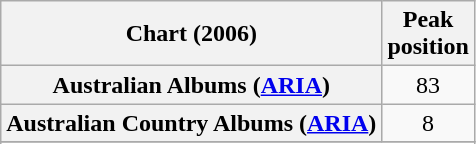<table class="wikitable sortable plainrowheaders" style="text-align:center">
<tr>
<th scope="col">Chart (2006)</th>
<th scope="col">Peak<br> position</th>
</tr>
<tr>
<th scope="row">Australian Albums (<a href='#'>ARIA</a>)</th>
<td>83</td>
</tr>
<tr>
<th scope="row">Australian Country Albums (<a href='#'>ARIA</a>)</th>
<td>8</td>
</tr>
<tr>
</tr>
<tr>
</tr>
</table>
